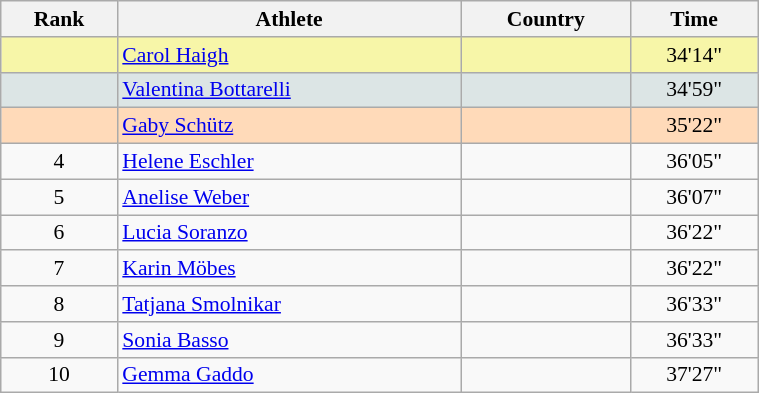<table class="wikitable" width=40% style="font-size:90%; text-align:center;">
<tr>
<th>Rank</th>
<th>Athlete</th>
<th>Country</th>
<th>Time</th>
</tr>
<tr bgcolor="#F7F6A8">
<td></td>
<td align=left><a href='#'>Carol Haigh</a></td>
<td align=left></td>
<td>34'14"</td>
</tr>
<tr bgcolor="#DCE5E5">
<td></td>
<td align=left><a href='#'>Valentina Bottarelli</a></td>
<td align=left></td>
<td>34'59"</td>
</tr>
<tr bgcolor="#FFDAB9">
<td></td>
<td align=left><a href='#'>Gaby Schütz</a></td>
<td align=left></td>
<td>35'22"</td>
</tr>
<tr>
<td>4</td>
<td align=left><a href='#'>Helene Eschler</a></td>
<td align=left></td>
<td>36'05"</td>
</tr>
<tr>
<td>5</td>
<td align=left><a href='#'>Anelise Weber</a></td>
<td align=left></td>
<td>36'07"</td>
</tr>
<tr>
<td>6</td>
<td align=left><a href='#'>Lucia Soranzo</a></td>
<td align=left></td>
<td>36'22"</td>
</tr>
<tr>
<td>7</td>
<td align=left><a href='#'>Karin Möbes</a></td>
<td align=left></td>
<td>36'22"</td>
</tr>
<tr>
<td>8</td>
<td align=left><a href='#'>Tatjana Smolnikar</a></td>
<td align=left></td>
<td>36'33"</td>
</tr>
<tr>
<td>9</td>
<td align=left><a href='#'>Sonia Basso</a></td>
<td align=left></td>
<td>36'33"</td>
</tr>
<tr>
<td>10</td>
<td align=left><a href='#'>Gemma Gaddo</a></td>
<td align=left></td>
<td>37'27"</td>
</tr>
</table>
